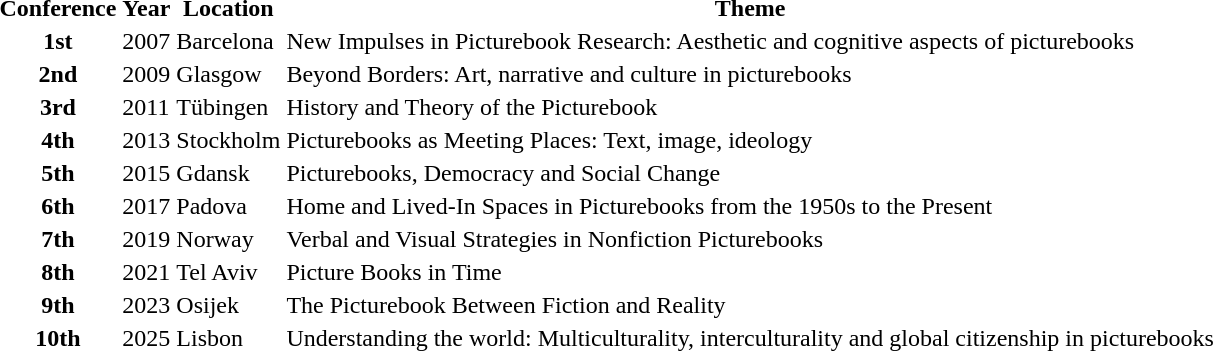<table>
<tr>
<th>Conference</th>
<th>Year</th>
<th>Location</th>
<th>Theme</th>
</tr>
<tr>
<th>1st</th>
<td>2007</td>
<td>Barcelona</td>
<td>New Impulses in Picturebook Research: Aesthetic and cognitive aspects of picturebooks</td>
</tr>
<tr>
<th>2nd</th>
<td>2009</td>
<td>Glasgow</td>
<td>Beyond Borders: Art, narrative and culture in picturebooks</td>
</tr>
<tr>
<th>3rd</th>
<td>2011</td>
<td>Tübingen</td>
<td>History and Theory of the Picturebook</td>
</tr>
<tr>
<th>4th</th>
<td>2013</td>
<td>Stockholm</td>
<td>Picturebooks as Meeting Places: Text, image, ideology</td>
</tr>
<tr>
<th>5th</th>
<td>2015</td>
<td>Gdansk</td>
<td>Picturebooks, Democracy and Social Change</td>
</tr>
<tr>
<th>6th</th>
<td>2017</td>
<td>Padova</td>
<td>Home and Lived-In Spaces in Picturebooks from the 1950s to the Present</td>
</tr>
<tr>
<th>7th</th>
<td>2019</td>
<td>Norway</td>
<td>Verbal and Visual Strategies in Nonfiction Picturebooks</td>
</tr>
<tr>
<th>8th</th>
<td>2021</td>
<td>Tel Aviv</td>
<td>Picture Books in Time</td>
</tr>
<tr>
<th>9th</th>
<td>2023</td>
<td>Osijek</td>
<td>The Picturebook Between Fiction and Reality</td>
</tr>
<tr>
<th>10th</th>
<td>2025</td>
<td>Lisbon</td>
<td>Understanding the world: Multiculturality, interculturality and global citizenship in picturebooks</td>
</tr>
</table>
